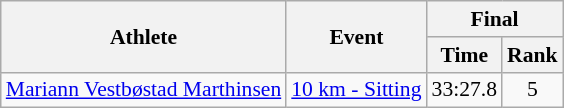<table class="wikitable" style="font-size:90%">
<tr>
<th rowspan="2">Athlete</th>
<th rowspan="2">Event</th>
<th colspan="3">Final</th>
</tr>
<tr>
<th>Time</th>
<th>Rank</th>
</tr>
<tr>
<td><a href='#'>Mariann Vestbøstad Marthinsen</a></td>
<td><a href='#'>10 km - Sitting</a></td>
<td align="center">33:27.8</td>
<td align="center">5</td>
</tr>
</table>
